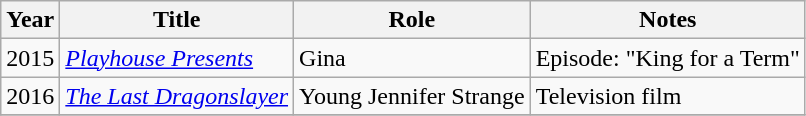<table class="wikitable sortable">
<tr>
<th>Year</th>
<th>Title</th>
<th>Role</th>
<th class="unsortable">Notes</th>
</tr>
<tr>
<td>2015</td>
<td><em><a href='#'>Playhouse Presents</a></em></td>
<td>Gina</td>
<td>Episode: "King for a Term"</td>
</tr>
<tr>
<td>2016</td>
<td><em><a href='#'>The Last Dragonslayer</a></em></td>
<td>Young Jennifer Strange</td>
<td>Television film</td>
</tr>
<tr>
</tr>
</table>
